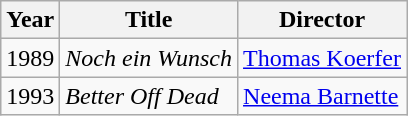<table class="wikitable">
<tr>
<th>Year</th>
<th>Title</th>
<th>Director</th>
</tr>
<tr>
<td>1989</td>
<td><em>Noch ein Wunsch</em></td>
<td><a href='#'>Thomas Koerfer</a></td>
</tr>
<tr>
<td>1993</td>
<td><em>Better Off Dead</em></td>
<td><a href='#'>Neema Barnette</a></td>
</tr>
</table>
